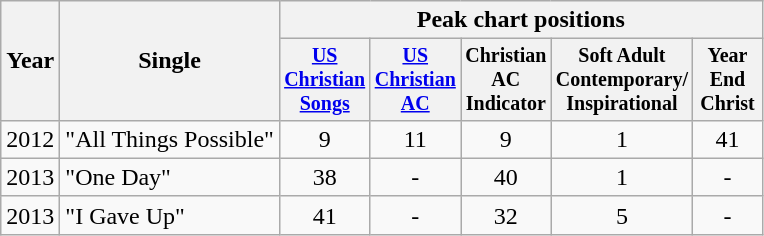<table class="wikitable" style="text-align:center;">
<tr>
<th rowspan=2>Year</th>
<th rowspan=2>Single</th>
<th colspan=6>Peak chart positions</th>
</tr>
<tr style="font-size:smaller;">
<th width=40><a href='#'>US Christian Songs</a><br></th>
<th width=40><a href='#'>US Christian AC</a><br></th>
<th width=40>Christian AC Indicator</th>
<th width=40>Soft Adult Contemporary/<br>Inspirational</th>
<th width=40>Year End<br>Christ</th>
</tr>
<tr>
<td>2012</td>
<td align="left">"All Things Possible"</td>
<td>9</td>
<td>11</td>
<td>9</td>
<td>1</td>
<td>41</td>
</tr>
<tr>
<td>2013</td>
<td align="left">"One Day"</td>
<td>38</td>
<td>-</td>
<td>40</td>
<td>1</td>
<td>-</td>
</tr>
<tr>
<td>2013</td>
<td align="left">"I Gave Up"</td>
<td>41</td>
<td>-</td>
<td>32</td>
<td>5</td>
<td>-</td>
</tr>
</table>
